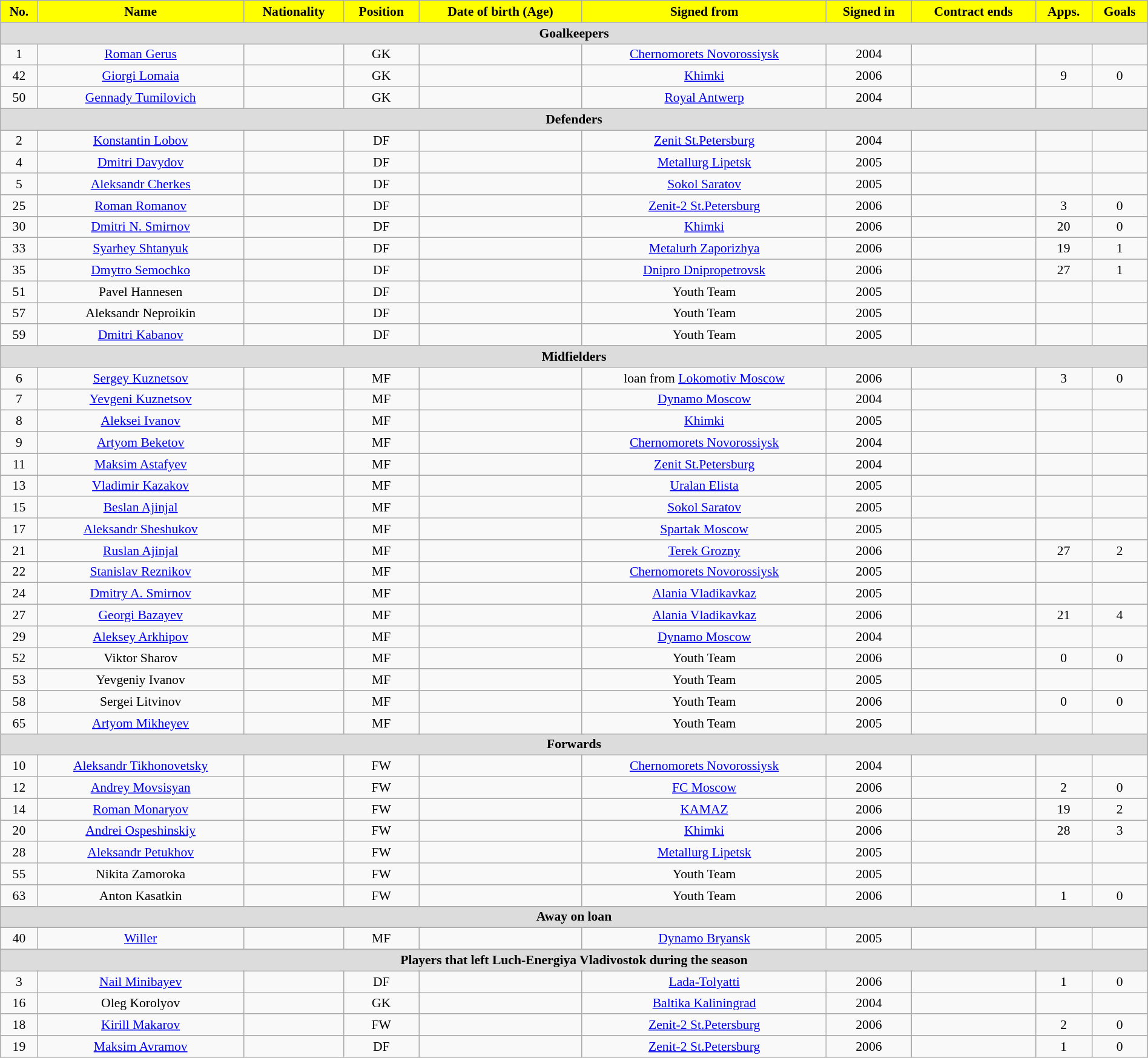<table class="wikitable"  style="text-align:center; font-size:90%; width:100%;">
<tr>
<th style="background:#FFFF00; color:black; text-align:center;">No.</th>
<th style="background:#FFFF00; color:black; text-align:center;">Name</th>
<th style="background:#FFFF00; color:black; text-align:center;">Nationality</th>
<th style="background:#FFFF00; color:black; text-align:center;">Position</th>
<th style="background:#FFFF00; color:black; text-align:center;">Date of birth (Age)</th>
<th style="background:#FFFF00; color:black; text-align:center;">Signed from</th>
<th style="background:#FFFF00; color:black; text-align:center;">Signed in</th>
<th style="background:#FFFF00; color:black; text-align:center;">Contract ends</th>
<th style="background:#FFFF00; color:black; text-align:center;">Apps.</th>
<th style="background:#FFFF00; color:black; text-align:center;">Goals</th>
</tr>
<tr>
<th colspan="11"  style="background:#dcdcdc; text-align:center;">Goalkeepers</th>
</tr>
<tr>
<td>1</td>
<td><a href='#'>Roman Gerus</a></td>
<td></td>
<td>GK</td>
<td></td>
<td><a href='#'>Chernomorets Novorossiysk</a></td>
<td>2004</td>
<td></td>
<td></td>
<td></td>
</tr>
<tr>
<td>42</td>
<td><a href='#'>Giorgi Lomaia</a></td>
<td></td>
<td>GK</td>
<td></td>
<td><a href='#'>Khimki</a></td>
<td>2006</td>
<td></td>
<td>9</td>
<td>0</td>
</tr>
<tr>
<td>50</td>
<td><a href='#'>Gennady Tumilovich</a></td>
<td></td>
<td>GK</td>
<td></td>
<td><a href='#'>Royal Antwerp</a></td>
<td>2004</td>
<td></td>
<td></td>
<td></td>
</tr>
<tr>
<th colspan="11"  style="background:#dcdcdc; text-align:center;">Defenders</th>
</tr>
<tr>
<td>2</td>
<td><a href='#'>Konstantin Lobov</a></td>
<td></td>
<td>DF</td>
<td></td>
<td><a href='#'>Zenit St.Petersburg</a></td>
<td>2004</td>
<td></td>
<td></td>
<td></td>
</tr>
<tr>
<td>4</td>
<td><a href='#'>Dmitri Davydov</a></td>
<td></td>
<td>DF</td>
<td></td>
<td><a href='#'>Metallurg Lipetsk</a></td>
<td>2005</td>
<td></td>
<td></td>
<td></td>
</tr>
<tr>
<td>5</td>
<td><a href='#'>Aleksandr Cherkes</a></td>
<td></td>
<td>DF</td>
<td></td>
<td><a href='#'>Sokol Saratov</a></td>
<td>2005</td>
<td></td>
<td></td>
<td></td>
</tr>
<tr>
<td>25</td>
<td><a href='#'>Roman Romanov</a></td>
<td></td>
<td>DF</td>
<td></td>
<td><a href='#'>Zenit-2 St.Petersburg</a></td>
<td>2006</td>
<td></td>
<td>3</td>
<td>0</td>
</tr>
<tr>
<td>30</td>
<td><a href='#'>Dmitri N. Smirnov</a></td>
<td></td>
<td>DF</td>
<td></td>
<td><a href='#'>Khimki</a></td>
<td>2006</td>
<td></td>
<td>20</td>
<td>0</td>
</tr>
<tr>
<td>33</td>
<td><a href='#'>Syarhey Shtanyuk</a></td>
<td></td>
<td>DF</td>
<td></td>
<td><a href='#'>Metalurh Zaporizhya</a></td>
<td>2006</td>
<td></td>
<td>19</td>
<td>1</td>
</tr>
<tr>
<td>35</td>
<td><a href='#'>Dmytro Semochko</a></td>
<td></td>
<td>DF</td>
<td></td>
<td><a href='#'>Dnipro Dnipropetrovsk</a></td>
<td>2006</td>
<td></td>
<td>27</td>
<td>1</td>
</tr>
<tr>
<td>51</td>
<td>Pavel Hannesen</td>
<td></td>
<td>DF</td>
<td></td>
<td>Youth Team</td>
<td>2005</td>
<td></td>
<td></td>
<td></td>
</tr>
<tr>
<td>57</td>
<td>Aleksandr Neproikin</td>
<td></td>
<td>DF</td>
<td></td>
<td>Youth Team</td>
<td>2005</td>
<td></td>
<td></td>
<td></td>
</tr>
<tr>
<td>59</td>
<td><a href='#'>Dmitri Kabanov</a></td>
<td></td>
<td>DF</td>
<td></td>
<td>Youth Team</td>
<td>2005</td>
<td></td>
<td></td>
<td></td>
</tr>
<tr>
<th colspan="11"  style="background:#dcdcdc; text-align:center;">Midfielders</th>
</tr>
<tr>
<td>6</td>
<td><a href='#'>Sergey Kuznetsov</a></td>
<td></td>
<td>MF</td>
<td></td>
<td>loan from <a href='#'>Lokomotiv Moscow</a></td>
<td>2006</td>
<td></td>
<td>3</td>
<td>0</td>
</tr>
<tr>
<td>7</td>
<td><a href='#'>Yevgeni Kuznetsov</a></td>
<td></td>
<td>MF</td>
<td></td>
<td><a href='#'>Dynamo Moscow</a></td>
<td>2004</td>
<td></td>
<td></td>
<td></td>
</tr>
<tr>
<td>8</td>
<td><a href='#'>Aleksei Ivanov</a></td>
<td></td>
<td>MF</td>
<td></td>
<td><a href='#'>Khimki</a></td>
<td>2005</td>
<td></td>
<td></td>
<td></td>
</tr>
<tr>
<td>9</td>
<td><a href='#'>Artyom Beketov</a></td>
<td></td>
<td>MF</td>
<td></td>
<td><a href='#'>Chernomorets Novorossiysk</a></td>
<td>2004</td>
<td></td>
<td></td>
<td></td>
</tr>
<tr>
<td>11</td>
<td><a href='#'>Maksim Astafyev</a></td>
<td></td>
<td>MF</td>
<td></td>
<td><a href='#'>Zenit St.Petersburg</a></td>
<td>2004</td>
<td></td>
<td></td>
<td></td>
</tr>
<tr>
<td>13</td>
<td><a href='#'>Vladimir Kazakov</a></td>
<td></td>
<td>MF</td>
<td></td>
<td><a href='#'>Uralan Elista</a></td>
<td>2005</td>
<td></td>
<td></td>
<td></td>
</tr>
<tr>
<td>15</td>
<td><a href='#'>Beslan Ajinjal</a></td>
<td></td>
<td>MF</td>
<td></td>
<td><a href='#'>Sokol Saratov</a></td>
<td>2005</td>
<td></td>
<td></td>
<td></td>
</tr>
<tr>
<td>17</td>
<td><a href='#'>Aleksandr Sheshukov</a></td>
<td></td>
<td>MF</td>
<td></td>
<td><a href='#'>Spartak Moscow</a></td>
<td>2005</td>
<td></td>
<td></td>
<td></td>
</tr>
<tr>
<td>21</td>
<td><a href='#'>Ruslan Ajinjal</a></td>
<td></td>
<td>MF</td>
<td></td>
<td><a href='#'>Terek Grozny</a></td>
<td>2006</td>
<td></td>
<td>27</td>
<td>2</td>
</tr>
<tr>
<td>22</td>
<td><a href='#'>Stanislav Reznikov</a></td>
<td></td>
<td>MF</td>
<td></td>
<td><a href='#'>Chernomorets Novorossiysk</a></td>
<td>2005</td>
<td></td>
<td></td>
<td></td>
</tr>
<tr>
<td>24</td>
<td><a href='#'>Dmitry A. Smirnov</a></td>
<td></td>
<td>MF</td>
<td></td>
<td><a href='#'>Alania Vladikavkaz</a></td>
<td>2005</td>
<td></td>
<td></td>
<td></td>
</tr>
<tr>
<td>27</td>
<td><a href='#'>Georgi Bazayev</a></td>
<td></td>
<td>MF</td>
<td></td>
<td><a href='#'>Alania Vladikavkaz</a></td>
<td>2006</td>
<td></td>
<td>21</td>
<td>4</td>
</tr>
<tr>
<td>29</td>
<td><a href='#'>Aleksey Arkhipov</a></td>
<td></td>
<td>MF</td>
<td></td>
<td><a href='#'>Dynamo Moscow</a></td>
<td>2004</td>
<td></td>
<td></td>
<td></td>
</tr>
<tr>
<td>52</td>
<td>Viktor Sharov</td>
<td></td>
<td>MF</td>
<td></td>
<td>Youth Team</td>
<td>2006</td>
<td></td>
<td>0</td>
<td>0</td>
</tr>
<tr>
<td>53</td>
<td>Yevgeniy Ivanov</td>
<td></td>
<td>MF</td>
<td></td>
<td>Youth Team</td>
<td>2005</td>
<td></td>
<td></td>
<td></td>
</tr>
<tr>
<td>58</td>
<td>Sergei Litvinov</td>
<td></td>
<td>MF</td>
<td></td>
<td>Youth Team</td>
<td>2006</td>
<td></td>
<td>0</td>
<td>0</td>
</tr>
<tr>
<td>65</td>
<td><a href='#'>Artyom Mikheyev</a></td>
<td></td>
<td>MF</td>
<td></td>
<td>Youth Team</td>
<td>2005</td>
<td></td>
<td></td>
<td></td>
</tr>
<tr>
<th colspan="11"  style="background:#dcdcdc; text-align:center;">Forwards</th>
</tr>
<tr>
<td>10</td>
<td><a href='#'>Aleksandr Tikhonovetsky</a></td>
<td></td>
<td>FW</td>
<td></td>
<td><a href='#'>Chernomorets Novorossiysk</a></td>
<td>2004</td>
<td></td>
<td></td>
<td></td>
</tr>
<tr>
<td>12</td>
<td><a href='#'>Andrey Movsisyan</a></td>
<td></td>
<td>FW</td>
<td></td>
<td><a href='#'>FC Moscow</a></td>
<td>2006</td>
<td></td>
<td>2</td>
<td>0</td>
</tr>
<tr>
<td>14</td>
<td><a href='#'>Roman Monaryov</a></td>
<td></td>
<td>FW</td>
<td></td>
<td><a href='#'>KAMAZ</a></td>
<td>2006</td>
<td></td>
<td>19</td>
<td>2</td>
</tr>
<tr>
<td>20</td>
<td><a href='#'>Andrei Ospeshinskiy</a></td>
<td></td>
<td>FW</td>
<td></td>
<td><a href='#'>Khimki</a></td>
<td>2006</td>
<td></td>
<td>28</td>
<td>3</td>
</tr>
<tr>
<td>28</td>
<td><a href='#'>Aleksandr Petukhov</a></td>
<td></td>
<td>FW</td>
<td></td>
<td><a href='#'>Metallurg Lipetsk</a></td>
<td>2005</td>
<td></td>
<td></td>
<td></td>
</tr>
<tr>
<td>55</td>
<td>Nikita Zamoroka</td>
<td></td>
<td>FW</td>
<td></td>
<td>Youth Team</td>
<td>2005</td>
<td></td>
<td></td>
<td></td>
</tr>
<tr>
<td>63</td>
<td>Anton Kasatkin</td>
<td></td>
<td>FW</td>
<td></td>
<td>Youth Team</td>
<td>2006</td>
<td></td>
<td>1</td>
<td>0</td>
</tr>
<tr>
<th colspan="11"  style="background:#dcdcdc; text-align:center;">Away on loan</th>
</tr>
<tr>
<td>40</td>
<td><a href='#'>Willer</a></td>
<td></td>
<td>MF</td>
<td></td>
<td><a href='#'>Dynamo Bryansk</a></td>
<td>2005</td>
<td></td>
<td></td>
<td></td>
</tr>
<tr>
<th colspan="11"  style="background:#dcdcdc; text-align:center;">Players that left Luch-Energiya Vladivostok during the season</th>
</tr>
<tr>
<td>3</td>
<td><a href='#'>Nail Minibayev</a></td>
<td></td>
<td>DF</td>
<td></td>
<td><a href='#'>Lada-Tolyatti</a></td>
<td>2006</td>
<td></td>
<td>1</td>
<td>0</td>
</tr>
<tr>
<td>16</td>
<td>Oleg Korolyov</td>
<td></td>
<td>GK</td>
<td></td>
<td><a href='#'>Baltika Kaliningrad</a></td>
<td>2004</td>
<td></td>
<td></td>
<td></td>
</tr>
<tr>
<td>18</td>
<td><a href='#'>Kirill Makarov</a></td>
<td></td>
<td>FW</td>
<td></td>
<td><a href='#'>Zenit-2 St.Petersburg</a></td>
<td>2006</td>
<td></td>
<td>2</td>
<td>0</td>
</tr>
<tr>
<td>19</td>
<td><a href='#'>Maksim Avramov</a></td>
<td></td>
<td>DF</td>
<td></td>
<td><a href='#'>Zenit-2 St.Petersburg</a></td>
<td>2006</td>
<td></td>
<td>1</td>
<td>0</td>
</tr>
</table>
